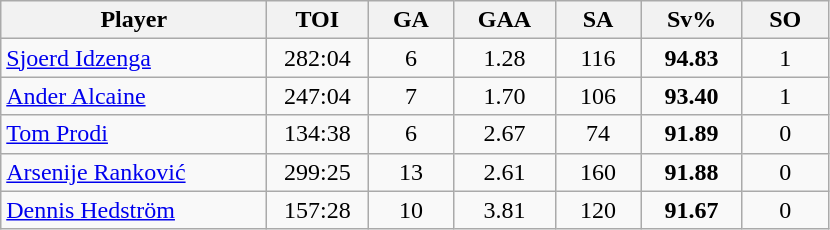<table class="wikitable sortable" style="text-align:center;">
<tr>
<th style="width:170px;">Player</th>
<th style="width:60px;">TOI</th>
<th style="width:50px;">GA</th>
<th style="width:60px;">GAA</th>
<th style="width:50px;">SA</th>
<th style="width:60px;">Sv%</th>
<th style="width:50px;">SO</th>
</tr>
<tr>
<td style="text-align:left;"> <a href='#'>Sjoerd Idzenga</a></td>
<td>282:04</td>
<td>6</td>
<td>1.28</td>
<td>116</td>
<td><strong>94.83</strong></td>
<td>1</td>
</tr>
<tr>
<td style="text-align:left;"> <a href='#'>Ander Alcaine</a></td>
<td>247:04</td>
<td>7</td>
<td>1.70</td>
<td>106</td>
<td><strong>93.40</strong></td>
<td>1</td>
</tr>
<tr>
<td style="text-align:left;"> <a href='#'>Tom Prodi</a></td>
<td>134:38</td>
<td>6</td>
<td>2.67</td>
<td>74</td>
<td><strong>91.89</strong></td>
<td>0</td>
</tr>
<tr>
<td style="text-align:left;"> <a href='#'>Arsenije Ranković</a></td>
<td>299:25</td>
<td>13</td>
<td>2.61</td>
<td>160</td>
<td><strong>91.88</strong></td>
<td>0</td>
</tr>
<tr>
<td style="text-align:left;"> <a href='#'>Dennis Hedström</a></td>
<td>157:28</td>
<td>10</td>
<td>3.81</td>
<td>120</td>
<td><strong>91.67</strong></td>
<td>0</td>
</tr>
</table>
